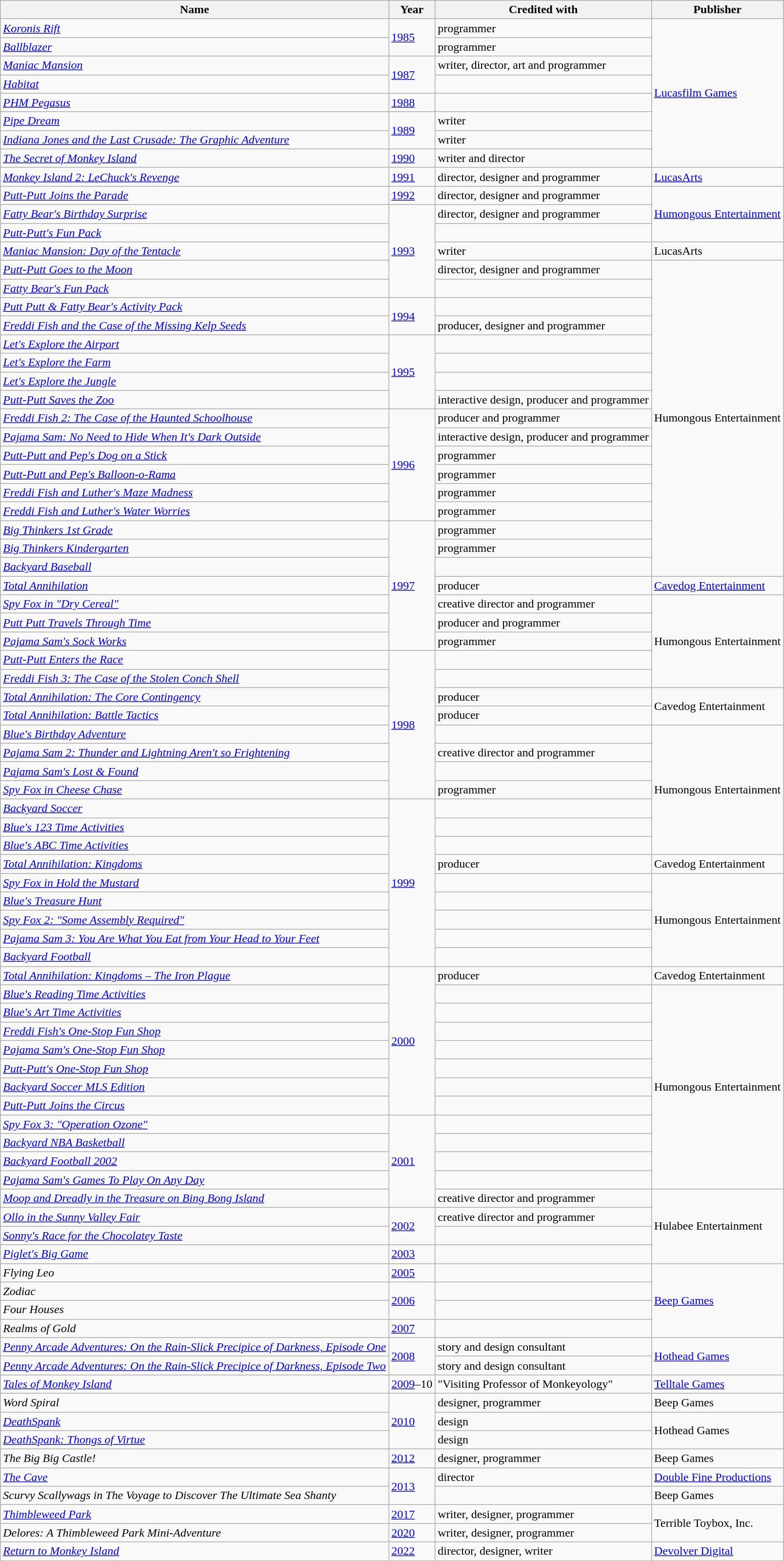<table class="wikitable sortable" border="1">
<tr>
<th scope="col">Name</th>
<th scope="col">Year</th>
<th scope="col">Credited with</th>
<th scope="col">Publisher</th>
</tr>
<tr>
<td><em><a href='#'>Koronis Rift</a></em></td>
<td rowspan="2"><a href='#'>1985</a></td>
<td>programmer</td>
<td rowspan="8"><a href='#'>Lucasfilm Games</a></td>
</tr>
<tr>
<td><em><a href='#'>Ballblazer</a></em></td>
<td>programmer</td>
</tr>
<tr>
<td><em><a href='#'>Maniac Mansion</a></em></td>
<td rowspan="2"><a href='#'>1987</a></td>
<td>writer, director, art and programmer</td>
</tr>
<tr>
<td><em><a href='#'>Habitat</a></em></td>
<td></td>
</tr>
<tr>
<td><em><a href='#'>PHM Pegasus</a></em></td>
<td><a href='#'>1988</a></td>
<td></td>
</tr>
<tr>
<td><em><a href='#'>Pipe Dream</a></em></td>
<td rowspan="2"><a href='#'>1989</a></td>
<td>writer</td>
</tr>
<tr>
<td><em><a href='#'>Indiana Jones and the Last Crusade: The Graphic Adventure</a></em></td>
<td>writer</td>
</tr>
<tr>
<td><em><a href='#'>The Secret of Monkey Island</a></em></td>
<td><a href='#'>1990</a></td>
<td>writer and director</td>
</tr>
<tr>
<td><em><a href='#'>Monkey Island 2: LeChuck's Revenge</a></em></td>
<td><a href='#'>1991</a></td>
<td>director, designer and programmer</td>
<td><a href='#'>LucasArts</a></td>
</tr>
<tr>
<td><em><a href='#'>Putt-Putt Joins the Parade</a></em></td>
<td><a href='#'>1992</a></td>
<td>director, designer and programmer</td>
<td rowspan="3"><a href='#'>Humongous Entertainment</a></td>
</tr>
<tr>
<td><em><a href='#'>Fatty Bear's Birthday Surprise</a></em></td>
<td rowspan="5"><a href='#'>1993</a></td>
<td>director, designer and programmer</td>
</tr>
<tr>
<td><em><a href='#'>Putt-Putt's Fun Pack</a></em></td>
<td></td>
</tr>
<tr>
<td><em><a href='#'>Maniac Mansion: Day of the Tentacle</a></em></td>
<td>writer</td>
<td>LucasArts</td>
</tr>
<tr>
<td><em><a href='#'>Putt-Putt Goes to the Moon</a></em></td>
<td>director, designer and programmer</td>
<td rowspan="17">Humongous Entertainment</td>
</tr>
<tr>
<td><em><a href='#'>Fatty Bear's Fun Pack</a></em></td>
<td></td>
</tr>
<tr>
<td><em><a href='#'>Putt Putt & Fatty Bear's Activity Pack</a></em></td>
<td rowspan="2"><a href='#'>1994</a></td>
<td></td>
</tr>
<tr>
<td><em><a href='#'>Freddi Fish and the Case of the Missing Kelp Seeds</a></em></td>
<td>producer, designer and programmer</td>
</tr>
<tr>
<td><em><a href='#'>Let's Explore the Airport</a></em></td>
<td rowspan="4"><a href='#'>1995</a></td>
<td></td>
</tr>
<tr>
<td><em><a href='#'>Let's Explore the Farm</a></em></td>
<td></td>
</tr>
<tr>
<td><em><a href='#'>Let's Explore the Jungle</a></em></td>
<td></td>
</tr>
<tr>
<td><em><a href='#'>Putt-Putt Saves the Zoo</a></em></td>
<td>interactive design, producer and programmer</td>
</tr>
<tr>
<td><em><a href='#'>Freddi Fish 2: The Case of the Haunted Schoolhouse</a></em></td>
<td rowspan="6"><a href='#'>1996</a></td>
<td>producer and programmer</td>
</tr>
<tr>
<td><em><a href='#'>Pajama Sam: No Need to Hide When It's Dark Outside</a></em></td>
<td>interactive design, producer and programmer</td>
</tr>
<tr>
<td><em><a href='#'>Putt-Putt and Pep's Dog on a Stick</a></em></td>
<td>programmer</td>
</tr>
<tr>
<td><em><a href='#'>Putt-Putt and Pep's Balloon-o-Rama</a></em></td>
<td>programmer</td>
</tr>
<tr>
<td><em><a href='#'>Freddi Fish and Luther's Maze Madness</a></em></td>
<td>programmer</td>
</tr>
<tr>
<td><em><a href='#'>Freddi Fish and Luther's Water Worries</a></em></td>
<td>programmer</td>
</tr>
<tr>
<td><em><a href='#'>Big Thinkers 1st Grade</a></em></td>
<td rowspan="7"><a href='#'>1997</a></td>
<td>programmer</td>
</tr>
<tr>
<td><em><a href='#'>Big Thinkers Kindergarten</a></em></td>
<td>programmer</td>
</tr>
<tr>
<td><em><a href='#'>Backyard Baseball</a></em></td>
<td></td>
</tr>
<tr>
<td><em><a href='#'>Total Annihilation</a></em></td>
<td>producer</td>
<td><a href='#'>Cavedog Entertainment</a></td>
</tr>
<tr>
<td><em><a href='#'>Spy Fox in "Dry Cereal"</a></em></td>
<td>creative director and programmer</td>
<td rowspan="5">Humongous Entertainment</td>
</tr>
<tr>
<td><em><a href='#'>Putt Putt Travels Through Time</a></em></td>
<td>producer and programmer</td>
</tr>
<tr>
<td><em><a href='#'>Pajama Sam's Sock Works</a></em></td>
<td>programmer</td>
</tr>
<tr>
<td><em><a href='#'>Putt-Putt Enters the Race</a></em></td>
<td rowspan="8"><a href='#'>1998</a></td>
<td></td>
</tr>
<tr>
<td><em><a href='#'>Freddi Fish 3: The Case of the Stolen Conch Shell</a></em></td>
<td></td>
</tr>
<tr>
<td><em><a href='#'>Total Annihilation: The Core Contingency</a></em></td>
<td>producer</td>
<td rowspan="2">Cavedog Entertainment</td>
</tr>
<tr>
<td><em><a href='#'>Total Annihilation: Battle Tactics</a></em></td>
<td>producer</td>
</tr>
<tr>
<td><em><a href='#'>Blue's Birthday Adventure</a></em></td>
<td></td>
<td rowspan="7">Humongous Entertainment</td>
</tr>
<tr>
<td><em><a href='#'>Pajama Sam 2: Thunder and Lightning Aren't so Frightening</a></em></td>
<td>creative director and programmer</td>
</tr>
<tr>
<td><em><a href='#'>Pajama Sam's Lost & Found</a></em></td>
<td></td>
</tr>
<tr>
<td><em><a href='#'>Spy Fox in Cheese Chase</a></em></td>
<td>programmer</td>
</tr>
<tr>
<td><em><a href='#'>Backyard Soccer</a></em></td>
<td rowspan="9"><a href='#'>1999</a></td>
<td></td>
</tr>
<tr>
<td><em><a href='#'>Blue's 123 Time Activities</a></em></td>
<td></td>
</tr>
<tr>
<td><em><a href='#'>Blue's ABC Time Activities</a></em></td>
<td></td>
</tr>
<tr>
<td><em><a href='#'>Total Annihilation: Kingdoms</a></em></td>
<td>producer</td>
<td>Cavedog Entertainment</td>
</tr>
<tr>
<td><em><a href='#'>Spy Fox in Hold the Mustard</a></em></td>
<td></td>
<td rowspan="5">Humongous Entertainment</td>
</tr>
<tr>
<td><em><a href='#'>Blue's Treasure Hunt</a></em></td>
<td></td>
</tr>
<tr>
<td><em><a href='#'>Spy Fox 2: "Some Assembly Required"</a></em></td>
<td></td>
</tr>
<tr>
<td><em><a href='#'>Pajama Sam 3: You Are What You Eat from Your Head to Your Feet</a></em></td>
<td></td>
</tr>
<tr>
<td><em><a href='#'>Backyard Football</a></em></td>
<td></td>
</tr>
<tr>
<td><em><a href='#'>Total Annihilation: Kingdoms – The Iron Plague</a></em></td>
<td rowspan="8"><a href='#'>2000</a></td>
<td>producer</td>
<td>Cavedog Entertainment</td>
</tr>
<tr>
<td><em><a href='#'>Blue's Reading Time Activities</a></em></td>
<td></td>
<td rowspan="11">Humongous Entertainment</td>
</tr>
<tr>
<td><em><a href='#'>Blue's Art Time Activities</a></em></td>
<td></td>
</tr>
<tr>
<td><em><a href='#'>Freddi Fish's One-Stop Fun Shop</a></em></td>
<td></td>
</tr>
<tr>
<td><em><a href='#'>Pajama Sam's One-Stop Fun Shop</a></em></td>
<td></td>
</tr>
<tr>
<td><em><a href='#'>Putt-Putt's One-Stop Fun Shop</a></em></td>
<td></td>
</tr>
<tr>
<td><em><a href='#'>Backyard Soccer MLS Edition</a></em></td>
<td></td>
</tr>
<tr>
<td><em><a href='#'>Putt-Putt Joins the Circus</a></em></td>
<td></td>
</tr>
<tr>
<td><em><a href='#'>Spy Fox 3: "Operation Ozone"</a></em></td>
<td rowspan="5"><a href='#'>2001</a></td>
<td></td>
</tr>
<tr>
<td><em><a href='#'>Backyard NBA Basketball</a></em></td>
<td></td>
</tr>
<tr>
<td><em><a href='#'>Backyard Football 2002</a></em></td>
<td></td>
</tr>
<tr>
<td><em><a href='#'>Pajama Sam's Games To Play On Any Day</a></em></td>
<td></td>
</tr>
<tr>
<td><em><a href='#'>Moop and Dreadly in the Treasure on Bing Bong Island</a></em></td>
<td>creative director and programmer</td>
<td rowspan="4">Hulabee Entertainment</td>
</tr>
<tr>
<td><em><a href='#'>Ollo in the Sunny Valley Fair</a></em></td>
<td rowspan="2"><a href='#'>2002</a></td>
<td>creative director and programmer</td>
</tr>
<tr>
<td><em><a href='#'>Sonny's Race for the Chocolatey Taste</a></em></td>
<td></td>
</tr>
<tr>
<td><em><a href='#'>Piglet's Big Game</a></em></td>
<td><a href='#'>2003</a></td>
<td></td>
</tr>
<tr>
<td><em>Flying Leo</em></td>
<td><a href='#'>2005</a></td>
<td></td>
<td rowspan="4"><a href='#'>Beep Games</a></td>
</tr>
<tr>
<td><em>Zodiac</em></td>
<td rowspan="2"><a href='#'>2006</a></td>
<td></td>
</tr>
<tr>
<td><em>Four Houses</em></td>
<td></td>
</tr>
<tr>
<td><em>Realms of Gold</em></td>
<td><a href='#'>2007</a></td>
<td></td>
</tr>
<tr>
<td><em><a href='#'>Penny Arcade Adventures: On the Rain-Slick Precipice of Darkness, Episode One</a></em></td>
<td rowspan="2"><a href='#'>2008</a></td>
<td>story and design consultant</td>
<td rowspan="2"><a href='#'>Hothead Games</a></td>
</tr>
<tr>
<td><em><a href='#'>Penny Arcade Adventures: On the Rain-Slick Precipice of Darkness, Episode Two</a></em></td>
<td>story and design consultant</td>
</tr>
<tr>
<td><em><a href='#'>Tales of Monkey Island</a></em></td>
<td><a href='#'>2009</a>–10</td>
<td>"Visiting Professor of Monkeyology"</td>
<td><a href='#'>Telltale Games</a></td>
</tr>
<tr>
<td><em>Word Spiral</em></td>
<td rowspan="3"><a href='#'>2010</a></td>
<td>designer, programmer</td>
<td>Beep Games</td>
</tr>
<tr>
<td><em><a href='#'>DeathSpank</a></em></td>
<td>design</td>
<td rowspan="2">Hothead Games</td>
</tr>
<tr>
<td><em><a href='#'>DeathSpank: Thongs of Virtue</a></em></td>
<td>design</td>
</tr>
<tr>
<td><em>The Big Big Castle!</em></td>
<td><a href='#'>2012</a></td>
<td>designer, programmer</td>
<td>Beep Games</td>
</tr>
<tr>
<td><em><a href='#'>The Cave</a></em></td>
<td rowspan="2"><a href='#'>2013</a></td>
<td>director</td>
<td><a href='#'>Double Fine Productions</a></td>
</tr>
<tr>
<td><em>Scurvy Scallywags in The Voyage to Discover The Ultimate Sea Shanty</em></td>
<td></td>
<td>Beep Games</td>
</tr>
<tr>
<td><em><a href='#'>Thimbleweed Park</a></em></td>
<td><a href='#'>2017</a></td>
<td>writer, designer, programmer</td>
<td rowspan="2">Terrible Toybox, Inc.</td>
</tr>
<tr>
<td><em>Delores: A Thimbleweed Park Mini-Adventure</em></td>
<td><a href='#'>2020</a></td>
<td>writer, designer, programmer</td>
</tr>
<tr>
<td><em><a href='#'>Return to Monkey Island</a></em></td>
<td><a href='#'>2022</a></td>
<td>director, designer, writer</td>
<td><a href='#'>Devolver Digital</a></td>
</tr>
</table>
